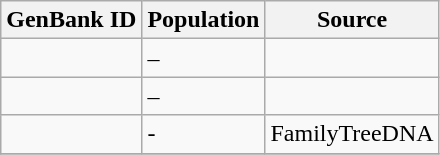<table class="wikitable sortable">
<tr>
<th scope="col">GenBank ID</th>
<th scope="col">Population</th>
<th scope="col">Source</th>
</tr>
<tr>
<td></td>
<td>–</td>
<td></td>
</tr>
<tr>
<td></td>
<td>–</td>
<td></td>
</tr>
<tr>
<td></td>
<td>-</td>
<td>FamilyTreeDNA</td>
</tr>
<tr>
</tr>
</table>
